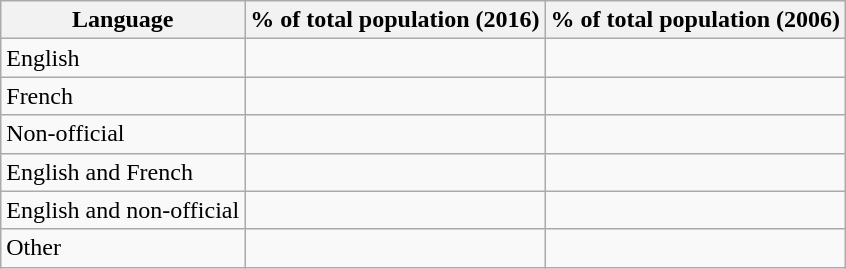<table class="wikitable sortable">
<tr>
<th>Language</th>
<th>% of total population (2016)</th>
<th>% of total population (2006)</th>
</tr>
<tr>
<td>English</td>
<td align="right"></td>
<td align="right"></td>
</tr>
<tr>
<td>French</td>
<td align="right"></td>
<td align="right"></td>
</tr>
<tr>
<td>Non-official</td>
<td align="right"></td>
<td align="right"></td>
</tr>
<tr>
<td>English and French</td>
<td align="right"></td>
<td align="right"></td>
</tr>
<tr>
<td>English and non-official</td>
<td align="right"></td>
<td align="right"></td>
</tr>
<tr>
<td>Other</td>
<td align="right"></td>
<td align="right"></td>
</tr>
</table>
